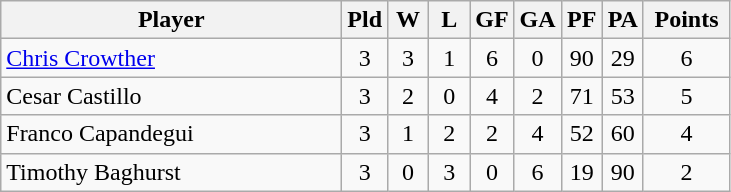<table class=wikitable style="text-align:center">
<tr>
<th width=220>Player</th>
<th width=20>Pld</th>
<th width=20>W</th>
<th width=20>L</th>
<th width=20>GF</th>
<th width=20>GA</th>
<th width=20>PF</th>
<th width=20>PA</th>
<th width=50>Points</th>
</tr>
<tr>
<td align=left> <a href='#'>Chris Crowther</a></td>
<td>3</td>
<td>3</td>
<td>1</td>
<td>6</td>
<td>0</td>
<td>90</td>
<td>29</td>
<td>6</td>
</tr>
<tr>
<td align=left> Cesar Castillo</td>
<td>3</td>
<td>2</td>
<td>0</td>
<td>4</td>
<td>2</td>
<td>71</td>
<td>53</td>
<td>5</td>
</tr>
<tr>
<td align=left> Franco Capandegui</td>
<td>3</td>
<td>1</td>
<td>2</td>
<td>2</td>
<td>4</td>
<td>52</td>
<td>60</td>
<td>4</td>
</tr>
<tr>
<td align=left> Timothy Baghurst</td>
<td>3</td>
<td>0</td>
<td>3</td>
<td>0</td>
<td>6</td>
<td>19</td>
<td>90</td>
<td>2</td>
</tr>
</table>
